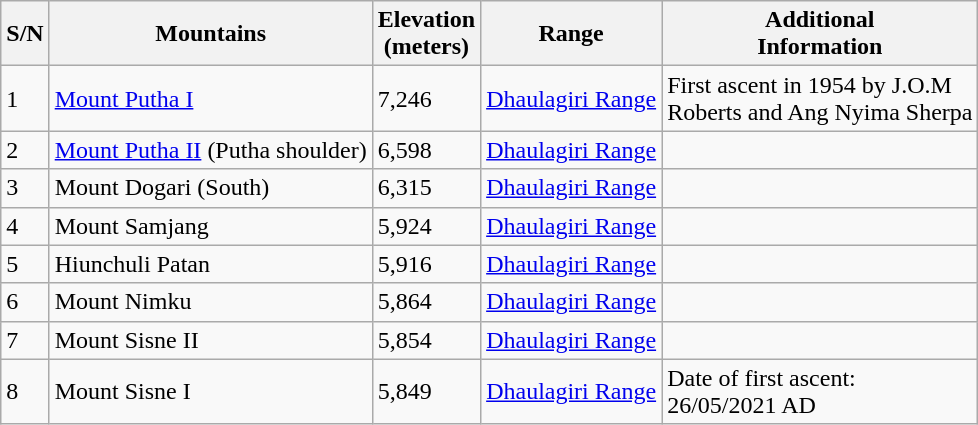<table class="wikitable sortable">
<tr>
<th>S/N</th>
<th>Mountains</th>
<th>Elevation<br>(meters)</th>
<th>Range</th>
<th>Additional<br>Information</th>
</tr>
<tr>
<td>1</td>
<td><a href='#'>Mount Putha I</a></td>
<td>7,246</td>
<td><a href='#'>Dhaulagiri Range</a></td>
<td>First ascent in 1954 by J.O.M<br>Roberts and Ang Nyima Sherpa</td>
</tr>
<tr>
<td>2</td>
<td><a href='#'>Mount Putha II</a> (Putha shoulder)</td>
<td>6,598</td>
<td><a href='#'>Dhaulagiri Range</a></td>
<td></td>
</tr>
<tr>
<td>3</td>
<td>Mount Dogari (South)</td>
<td>6,315</td>
<td><a href='#'>Dhaulagiri Range</a></td>
<td></td>
</tr>
<tr>
<td>4</td>
<td>Mount Samjang</td>
<td>5,924</td>
<td><a href='#'>Dhaulagiri Range</a></td>
<td></td>
</tr>
<tr>
<td>5</td>
<td>Hiunchuli Patan</td>
<td>5,916</td>
<td><a href='#'>Dhaulagiri Range</a></td>
<td></td>
</tr>
<tr>
<td>6</td>
<td>Mount Nimku</td>
<td>5,864</td>
<td><a href='#'>Dhaulagiri Range</a></td>
<td></td>
</tr>
<tr>
<td>7</td>
<td>Mount Sisne II</td>
<td>5,854</td>
<td><a href='#'>Dhaulagiri Range</a></td>
<td></td>
</tr>
<tr>
<td>8</td>
<td>Mount Sisne I</td>
<td>5,849</td>
<td><a href='#'>Dhaulagiri Range</a></td>
<td>Date of first ascent:<br>26/05/2021 AD</td>
</tr>
</table>
